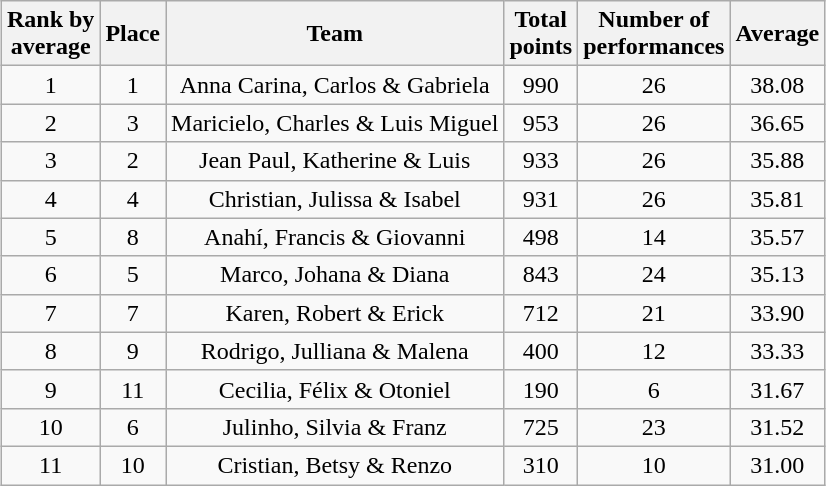<table class="wikitable sortable" style="margin:auto; text-align:center; white-space:nowrap">
<tr>
<th>Rank by<br>average</th>
<th>Place</th>
<th>Team</th>
<th>Total<br>points</th>
<th>Number of<br>performances</th>
<th>Average</th>
</tr>
<tr>
<td>1</td>
<td>1</td>
<td>Anna Carina, Carlos & Gabriela</td>
<td>990</td>
<td>26</td>
<td>38.08</td>
</tr>
<tr>
<td>2</td>
<td>3</td>
<td>Maricielo, Charles & Luis Miguel</td>
<td>953</td>
<td>26</td>
<td>36.65</td>
</tr>
<tr>
<td>3</td>
<td>2</td>
<td>Jean Paul, Katherine & Luis</td>
<td>933</td>
<td>26</td>
<td>35.88</td>
</tr>
<tr>
<td>4</td>
<td>4</td>
<td>Christian, Julissa & Isabel</td>
<td>931</td>
<td>26</td>
<td>35.81</td>
</tr>
<tr>
<td>5</td>
<td>8</td>
<td>Anahí, Francis & Giovanni</td>
<td>498</td>
<td>14</td>
<td>35.57</td>
</tr>
<tr>
<td>6</td>
<td>5</td>
<td>Marco, Johana & Diana</td>
<td>843</td>
<td>24</td>
<td>35.13</td>
</tr>
<tr>
<td>7</td>
<td>7</td>
<td>Karen, Robert & Erick</td>
<td>712</td>
<td>21</td>
<td>33.90</td>
</tr>
<tr>
<td>8</td>
<td>9</td>
<td>Rodrigo, Julliana & Malena</td>
<td>400</td>
<td>12</td>
<td>33.33</td>
</tr>
<tr>
<td>9</td>
<td>11</td>
<td>Cecilia, Félix & Otoniel</td>
<td>190</td>
<td>6</td>
<td>31.67</td>
</tr>
<tr>
<td>10</td>
<td>6</td>
<td>Julinho, Silvia & Franz</td>
<td>725</td>
<td>23</td>
<td>31.52</td>
</tr>
<tr>
<td>11</td>
<td>10</td>
<td>Cristian, Betsy & Renzo</td>
<td>310</td>
<td>10</td>
<td>31.00</td>
</tr>
</table>
